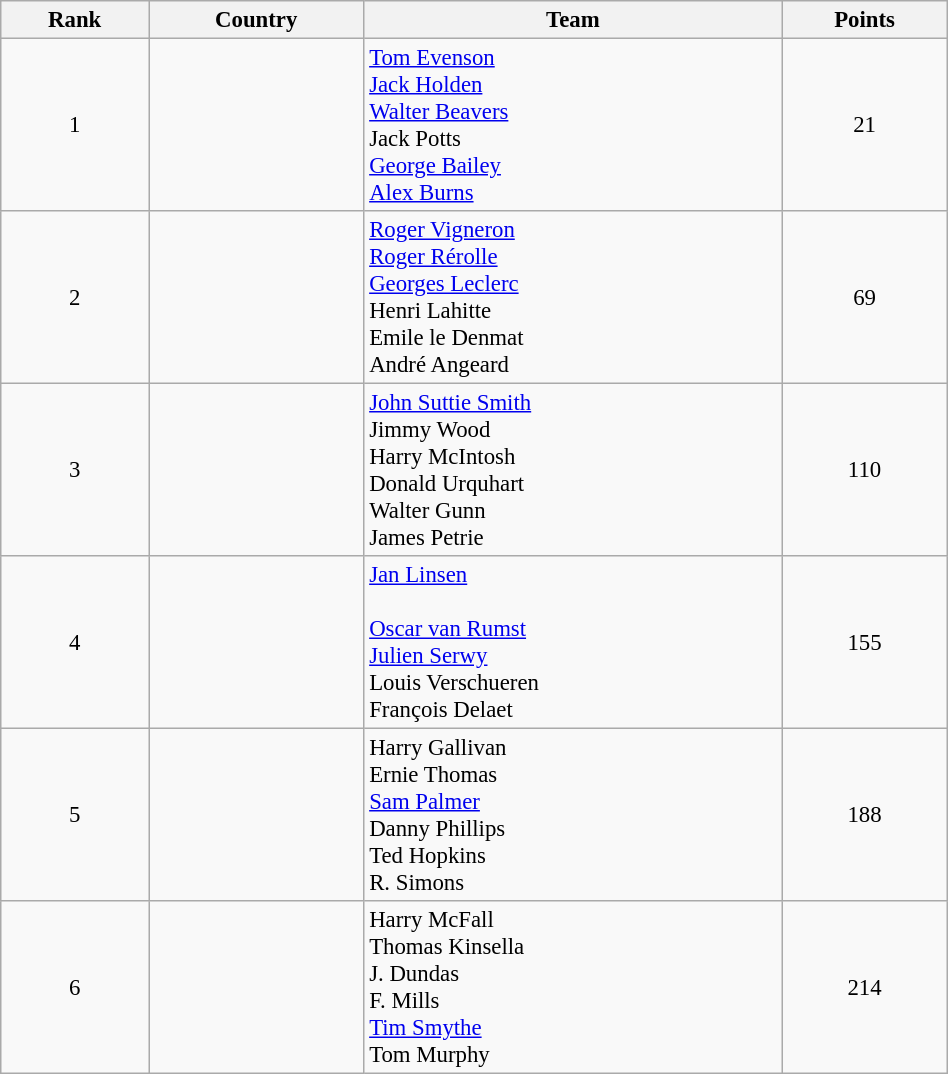<table class="wikitable sortable" style=" text-align:center; font-size:95%;" width="50%">
<tr>
<th>Rank</th>
<th>Country</th>
<th>Team</th>
<th>Points</th>
</tr>
<tr>
<td align=center>1</td>
<td align=left></td>
<td align=left><a href='#'>Tom Evenson</a><br><a href='#'>Jack Holden</a><br><a href='#'>Walter Beavers</a><br>Jack Potts<br><a href='#'>George Bailey</a><br><a href='#'>Alex Burns</a></td>
<td>21</td>
</tr>
<tr>
<td align=center>2</td>
<td align=left></td>
<td align=left><a href='#'>Roger Vigneron</a><br><a href='#'>Roger Rérolle</a><br><a href='#'>Georges Leclerc</a><br>Henri Lahitte<br>Emile le Denmat<br>André Angeard</td>
<td>69</td>
</tr>
<tr>
<td align=center>3</td>
<td align=left></td>
<td align=left><a href='#'>John Suttie Smith</a><br>Jimmy Wood<br>Harry McIntosh<br>Donald Urquhart<br>Walter Gunn<br>James Petrie</td>
<td>110</td>
</tr>
<tr>
<td align=center>4</td>
<td align=left></td>
<td align=left><a href='#'>Jan Linsen</a><br><br><a href='#'>Oscar van Rumst</a><br><a href='#'>Julien Serwy</a><br>Louis Verschueren<br>François Delaet</td>
<td>155</td>
</tr>
<tr>
<td align=center>5</td>
<td align=left></td>
<td align=left>Harry Gallivan<br>Ernie Thomas<br><a href='#'>Sam Palmer</a><br>Danny Phillips<br>Ted Hopkins<br>R. Simons</td>
<td>188</td>
</tr>
<tr>
<td align=center>6</td>
<td align=left></td>
<td align=left>Harry McFall<br>Thomas Kinsella<br>J. Dundas<br>F. Mills<br><a href='#'>Tim Smythe</a><br>Tom Murphy</td>
<td>214</td>
</tr>
</table>
